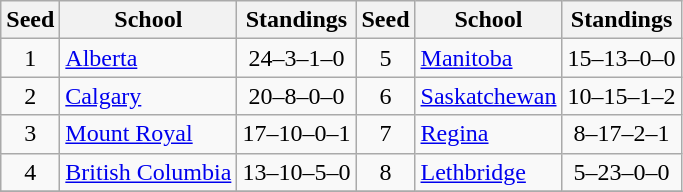<table class="wikitable">
<tr>
<th>Seed</th>
<th width:120px">School</th>
<th>Standings</th>
<th>Seed</th>
<th width:120px">School</th>
<th>Standings</th>
</tr>
<tr>
<td align=center>1</td>
<td><a href='#'>Alberta</a></td>
<td align=center>24–3–1–0</td>
<td align=center>5</td>
<td><a href='#'>Manitoba</a></td>
<td align=center>15–13–0–0</td>
</tr>
<tr>
<td align=center>2</td>
<td><a href='#'>Calgary</a></td>
<td align=center>20–8–0–0</td>
<td align=center>6</td>
<td><a href='#'>Saskatchewan</a></td>
<td align=center>10–15–1–2</td>
</tr>
<tr>
<td align=center>3</td>
<td><a href='#'>Mount Royal</a></td>
<td align=center>17–10–0–1</td>
<td align=center>7</td>
<td><a href='#'>Regina</a></td>
<td align=center>8–17–2–1</td>
</tr>
<tr>
<td align=center>4</td>
<td><a href='#'>British Columbia</a></td>
<td align=center>13–10–5–0</td>
<td align=center>8</td>
<td><a href='#'>Lethbridge</a></td>
<td align=center>5–23–0–0</td>
</tr>
<tr>
</tr>
</table>
